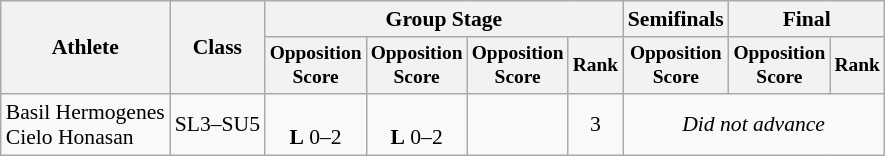<table class="wikitable" style="font-size:90%; text-align:center">
<tr>
<th rowspan=2>Athlete</th>
<th rowspan=2>Class</th>
<th colspan=4>Group Stage</th>
<th>Semifinals</th>
<th colspan=2>Final</th>
</tr>
<tr style="font-size:90%">
<th>Opposition<br>Score</th>
<th>Opposition<br>Score</th>
<th>Opposition<br>Score</th>
<th>Rank</th>
<th>Opposition<br>Score</th>
<th>Opposition<br>Score</th>
<th>Rank</th>
</tr>
<tr align=center>
<td align=left>Basil Hermogenes<br>Cielo Honasan</td>
<td rowspan=2 align=left>SL3–SU5</td>
<td><br><strong>L</strong> 0–2</td>
<td><br><strong>L</strong> 0–2</td>
<td></td>
<td>3</td>
<td colspan=3><em>Did not advance</em></td>
</tr>
</table>
